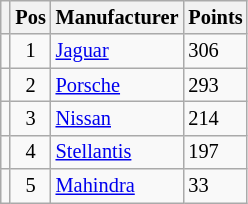<table class="wikitable" style="font-size: 85%;">
<tr>
<th></th>
<th>Pos</th>
<th>Manufacturer</th>
<th>Points</th>
</tr>
<tr>
<td align="left"></td>
<td align="center">1</td>
<td> <a href='#'>Jaguar</a></td>
<td align="left">306</td>
</tr>
<tr>
<td align="left"></td>
<td align="center">2</td>
<td> <a href='#'>Porsche</a></td>
<td align="left">293</td>
</tr>
<tr>
<td align="left"></td>
<td align="center">3</td>
<td> <a href='#'>Nissan</a></td>
<td align="left">214</td>
</tr>
<tr>
<td align="left"></td>
<td align="center">4</td>
<td> <a href='#'>Stellantis</a></td>
<td align="left">197</td>
</tr>
<tr>
<td align="left"></td>
<td align="center">5</td>
<td> <a href='#'>Mahindra</a></td>
<td align="left">33</td>
</tr>
</table>
